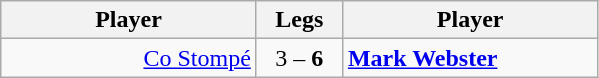<table class=wikitable style="text-align:center">
<tr>
<th width=163>Player</th>
<th width=50>Legs</th>
<th width=163>Player</th>
</tr>
<tr align=left>
<td align=right><a href='#'>Co Stompé</a> </td>
<td align=center>3 – <strong>6</strong></td>
<td> <strong><a href='#'>Mark Webster</a></strong></td>
</tr>
</table>
